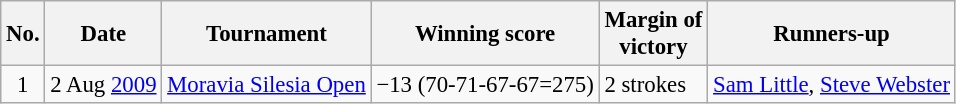<table class="wikitable" style="font-size:95%;">
<tr>
<th>No.</th>
<th>Date</th>
<th>Tournament</th>
<th>Winning score</th>
<th>Margin of<br>victory</th>
<th>Runners-up</th>
</tr>
<tr>
<td align=center>1</td>
<td>2 Aug <a href='#'>2009</a></td>
<td><a href='#'>Moravia Silesia Open</a></td>
<td>−13 (70-71-67-67=275)</td>
<td>2 strokes</td>
<td> <a href='#'>Sam Little</a>,  <a href='#'>Steve Webster</a></td>
</tr>
</table>
